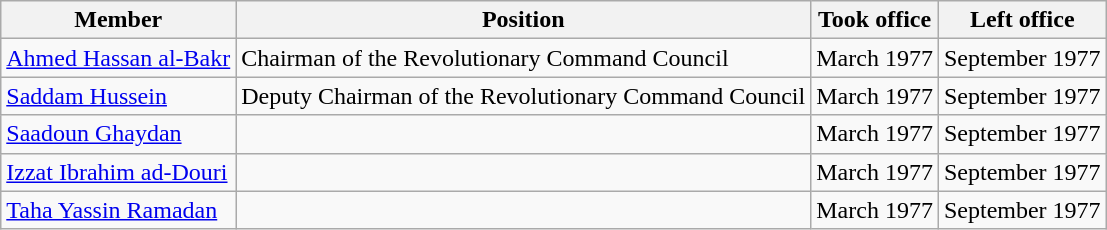<table class="wikitable">
<tr>
<th>Member</th>
<th>Position</th>
<th>Took office</th>
<th>Left office</th>
</tr>
<tr>
<td><a href='#'>Ahmed Hassan al-Bakr</a></td>
<td>Chairman of the Revolutionary Command Council</td>
<td>March 1977</td>
<td>September 1977</td>
</tr>
<tr>
<td><a href='#'>Saddam Hussein</a></td>
<td>Deputy Chairman of the Revolutionary Command Council</td>
<td>March 1977</td>
<td>September 1977</td>
</tr>
<tr>
<td><a href='#'>Saadoun Ghaydan</a></td>
<td></td>
<td>March 1977</td>
<td>September 1977</td>
</tr>
<tr>
<td><a href='#'>Izzat Ibrahim ad-Douri</a></td>
<td></td>
<td>March 1977</td>
<td>September 1977</td>
</tr>
<tr>
<td><a href='#'>Taha Yassin Ramadan</a></td>
<td></td>
<td>March 1977</td>
<td>September 1977</td>
</tr>
</table>
